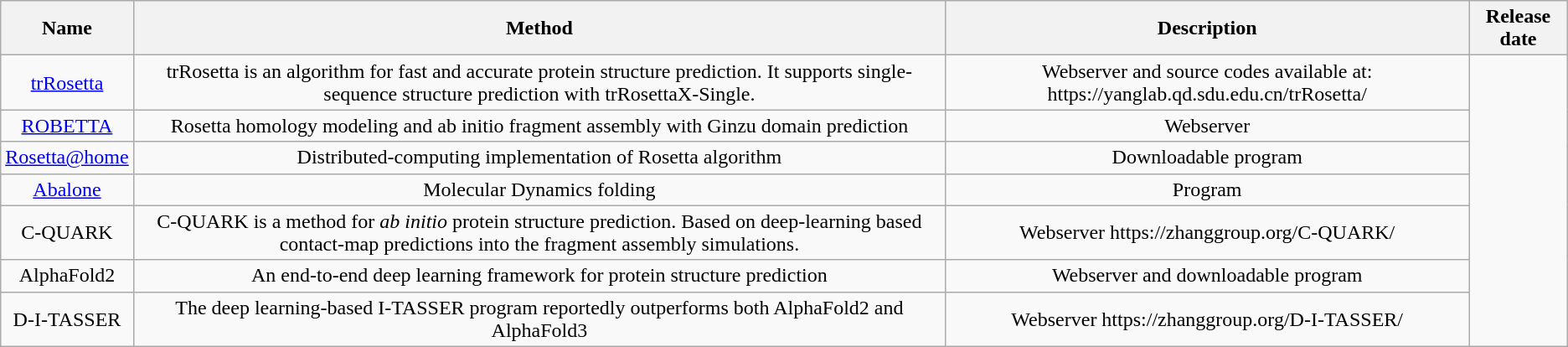<table class="wikitable" style="text-align: center">
<tr>
<th>Name</th>
<th>Method</th>
<th>Description</th>
<th>Release date</th>
</tr>
<tr>
<td><a href='#'>trRosetta</a></td>
<td>trRosetta is an algorithm for fast and accurate protein structure prediction. It supports single-sequence structure prediction with trRosettaX-Single.</td>
<td>Webserver and source codes available at: https://yanglab.qd.sdu.edu.cn/trRosetta/</td>
</tr>
<tr>
<td><a href='#'>ROBETTA</a></td>
<td>Rosetta homology modeling and ab initio fragment assembly with Ginzu domain prediction</td>
<td>Webserver</td>
</tr>
<tr>
<td><a href='#'>Rosetta@home</a></td>
<td>Distributed-computing implementation of Rosetta algorithm</td>
<td>Downloadable program</td>
</tr>
<tr>
<td><a href='#'>Abalone</a></td>
<td>Molecular Dynamics folding</td>
<td>Program</td>
</tr>
<tr>
<td>C-QUARK</td>
<td>C-QUARK is a method for <em>ab initio</em> protein structure prediction. Based on deep-learning based contact-map predictions into the fragment assembly simulations.</td>
<td>Webserver https://zhanggroup.org/C-QUARK/</td>
</tr>
<tr>
<td>AlphaFold2</td>
<td>An end-to-end deep learning framework for protein structure prediction</td>
<td>Webserver and downloadable program</td>
</tr>
<tr>
<td>D-I-TASSER</td>
<td>The deep learning-based I-TASSER program reportedly outperforms both AlphaFold2 and AlphaFold3</td>
<td>Webserver https://zhanggroup.org/D-I-TASSER/</td>
</tr>
</table>
